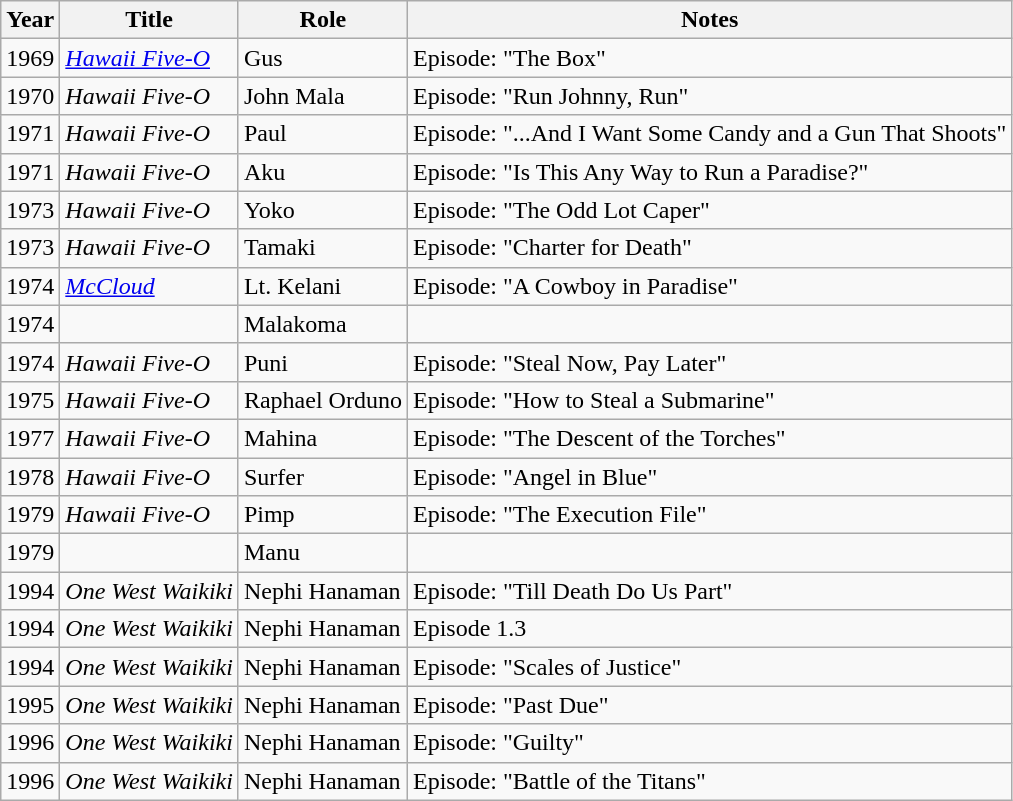<table class="wikitable sortable">
<tr>
<th>Year</th>
<th>Title</th>
<th>Role</th>
<th class="unsortable">Notes</th>
</tr>
<tr>
<td>1969</td>
<td><em><a href='#'>Hawaii Five-O</a></em></td>
<td>Gus</td>
<td>Episode: "The Box"</td>
</tr>
<tr>
<td>1970</td>
<td><em>Hawaii Five-O</em></td>
<td>John Mala</td>
<td>Episode: "Run Johnny, Run"</td>
</tr>
<tr>
<td>1971</td>
<td><em>Hawaii Five-O</em></td>
<td>Paul</td>
<td>Episode: "...And I Want Some Candy and a Gun That Shoots"</td>
</tr>
<tr>
<td>1971</td>
<td><em>Hawaii Five-O</em></td>
<td>Aku</td>
<td>Episode: "Is This Any Way to Run a Paradise?"</td>
</tr>
<tr>
<td>1973</td>
<td><em>Hawaii Five-O</em></td>
<td>Yoko</td>
<td>Episode: "The Odd Lot Caper"</td>
</tr>
<tr>
<td>1973</td>
<td><em>Hawaii Five-O</em></td>
<td>Tamaki</td>
<td>Episode: "Charter for Death"</td>
</tr>
<tr>
<td>1974</td>
<td><em><a href='#'>McCloud</a></em></td>
<td>Lt. Kelani</td>
<td>Episode: "A Cowboy in Paradise"</td>
</tr>
<tr>
<td>1974</td>
<td><em></em></td>
<td>Malakoma</td>
<td></td>
</tr>
<tr>
<td>1974</td>
<td><em>Hawaii Five-O</em></td>
<td>Puni</td>
<td>Episode: "Steal Now, Pay Later"</td>
</tr>
<tr>
<td>1975</td>
<td><em>Hawaii Five-O</em></td>
<td>Raphael Orduno</td>
<td>Episode: "How to Steal a Submarine"</td>
</tr>
<tr>
<td>1977</td>
<td><em>Hawaii Five-O</em></td>
<td>Mahina</td>
<td>Episode: "The Descent of the Torches"</td>
</tr>
<tr>
<td>1978</td>
<td><em>Hawaii Five-O</em></td>
<td>Surfer</td>
<td>Episode: "Angel in Blue"</td>
</tr>
<tr>
<td>1979</td>
<td><em>Hawaii Five-O</em></td>
<td>Pimp</td>
<td>Episode: "The Execution File"</td>
</tr>
<tr>
<td>1979</td>
<td><em></em></td>
<td>Manu</td>
<td></td>
</tr>
<tr>
<td>1994</td>
<td><em>One West Waikiki</em></td>
<td>Nephi Hanaman</td>
<td>Episode: "Till Death Do Us Part"</td>
</tr>
<tr>
<td>1994</td>
<td><em>One West Waikiki</em></td>
<td>Nephi Hanaman</td>
<td>Episode 1.3</td>
</tr>
<tr>
<td>1994</td>
<td><em>One West Waikiki</em></td>
<td>Nephi Hanaman</td>
<td>Episode: "Scales of Justice"</td>
</tr>
<tr>
<td>1995</td>
<td><em>One West Waikiki</em></td>
<td>Nephi Hanaman</td>
<td>Episode: "Past Due"</td>
</tr>
<tr>
<td>1996</td>
<td><em>One West Waikiki</em></td>
<td>Nephi Hanaman</td>
<td>Episode: "Guilty"</td>
</tr>
<tr>
<td>1996</td>
<td><em>One West Waikiki</em></td>
<td>Nephi Hanaman</td>
<td>Episode: "Battle of the Titans"</td>
</tr>
</table>
